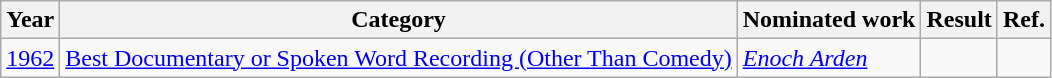<table class="wikitable">
<tr>
<th>Year</th>
<th>Category</th>
<th>Nominated work</th>
<th>Result</th>
<th>Ref.</th>
</tr>
<tr>
<td><a href='#'>1962</a></td>
<td><a href='#'>Best Documentary or Spoken Word Recording (Other Than Comedy)</a></td>
<td><em><a href='#'>Enoch Arden</a></em></td>
<td></td>
<td align="center"></td>
</tr>
</table>
